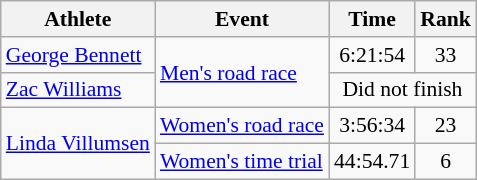<table class="wikitable" style="font-size:90%">
<tr>
<th>Athlete</th>
<th>Event</th>
<th>Time</th>
<th>Rank</th>
</tr>
<tr align=center>
<td align=left><a href='#'>George Bennett</a></td>
<td align=left rowspan=2><a href='#'>Men's road race</a></td>
<td>6:21:54</td>
<td>33</td>
</tr>
<tr align=center>
<td align=left><a href='#'>Zac Williams</a></td>
<td colspan=2>Did not finish</td>
</tr>
<tr align=center>
<td align=left rowspan=2><a href='#'>Linda Villumsen</a></td>
<td align=left><a href='#'>Women's road race</a></td>
<td>3:56:34</td>
<td>23</td>
</tr>
<tr align=center>
<td align=left><a href='#'>Women's time trial</a></td>
<td>44:54.71</td>
<td>6</td>
</tr>
</table>
